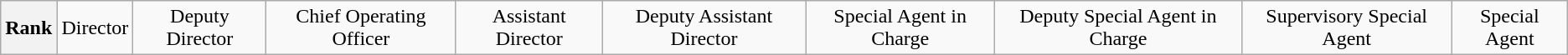<table class="wikitable">
<tr style="text-align:center;">
<th>Rank</th>
<td>Director</td>
<td>Deputy Director</td>
<td>Chief Operating Officer</td>
<td>Assistant Director</td>
<td>Deputy Assistant Director</td>
<td>Special Agent in Charge</td>
<td>Deputy Special Agent in Charge</td>
<td>Supervisory Special Agent</td>
<td>Special Agent</td>
</tr>
</table>
